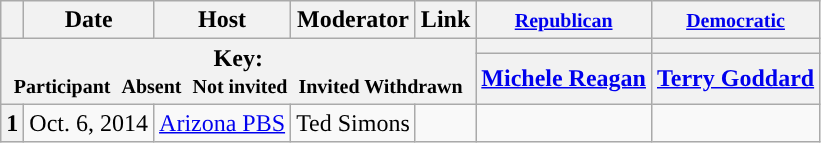<table class="wikitable" style="text-align:center;">
<tr>
<th scope="col"></th>
<th scope="col">Date</th>
<th scope="col">Host</th>
<th scope="col">Moderator</th>
<th scope="col">Link</th>
<th scope="col"><small><a href='#'>Republican</a></small></th>
<th scope="col"><small><a href='#'>Democratic</a></small></th>
</tr>
<tr>
<th colspan="5" rowspan="2">Key:<br> <small>Participant </small>  <small>Absent </small>  <small>Not invited </small>  <small>Invited  Withdrawn</small></th>
<th scope="col" style="background:"></th>
<th scope="col" style="background:"></th>
</tr>
<tr>
<th scope="col"><a href='#'>Michele Reagan</a></th>
<th scope="col"><a href='#'>Terry Goddard</a></th>
</tr>
<tr>
<th>1</th>
<td style="white-space:nowrap;">Oct. 6, 2014</td>
<td style="white-space:nowrap;"><a href='#'>Arizona PBS</a></td>
<td style="white-space:nowrap;">Ted Simons</td>
<td style="white-space:nowrap;"></td>
<td></td>
<td></td>
</tr>
</table>
